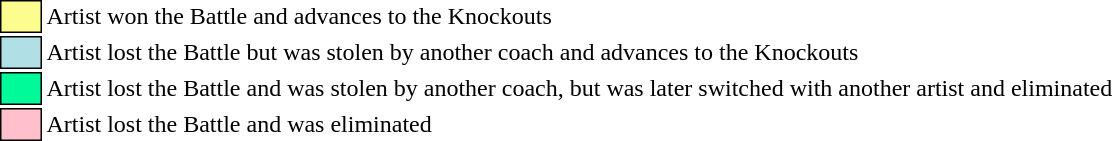<table class="toccolours" style="font-size: 100%">
<tr>
<td style="background:#fdfc8f; border:1px solid black">     </td>
<td>Artist won the Battle and advances to the Knockouts</td>
</tr>
<tr>
<td style="background:#b0e0e6; border:1px solid black">     </td>
<td>Artist lost the Battle but was stolen by another coach and advances to the Knockouts</td>
</tr>
<tr>
<td style="background-color:#00fa9a; border: 1px solid black">      </td>
<td>Artist lost the Battle and was stolen by another coach, but was later switched with another artist and eliminated</td>
</tr>
<tr>
<td style="background:pink; border:1px solid black">     </td>
<td>Artist lost the Battle and was eliminated</td>
</tr>
</table>
